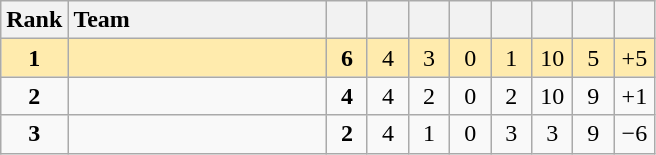<table class="wikitable" style="text-align:center">
<tr>
<th width=30>Rank</th>
<th width=165 style="text-align:left">Team</th>
<th width=20></th>
<th width=20></th>
<th width=20></th>
<th width=20></th>
<th width=20></th>
<th width=20></th>
<th width=20></th>
<th width=20></th>
</tr>
<tr bgcolor="#ffebad">
<td><strong>1</strong></td>
<td align="left"></td>
<td><strong>6</strong></td>
<td>4</td>
<td>3</td>
<td>0</td>
<td>1</td>
<td>10</td>
<td>5</td>
<td>+5</td>
</tr>
<tr>
<td><strong>2</strong></td>
<td align="left"></td>
<td><strong>4</strong></td>
<td>4</td>
<td>2</td>
<td>0</td>
<td>2</td>
<td>10</td>
<td>9</td>
<td>+1</td>
</tr>
<tr>
<td><strong>3</strong></td>
<td align="left"></td>
<td><strong>2</strong></td>
<td>4</td>
<td>1</td>
<td>0</td>
<td>3</td>
<td>3</td>
<td>9</td>
<td>−6</td>
</tr>
</table>
